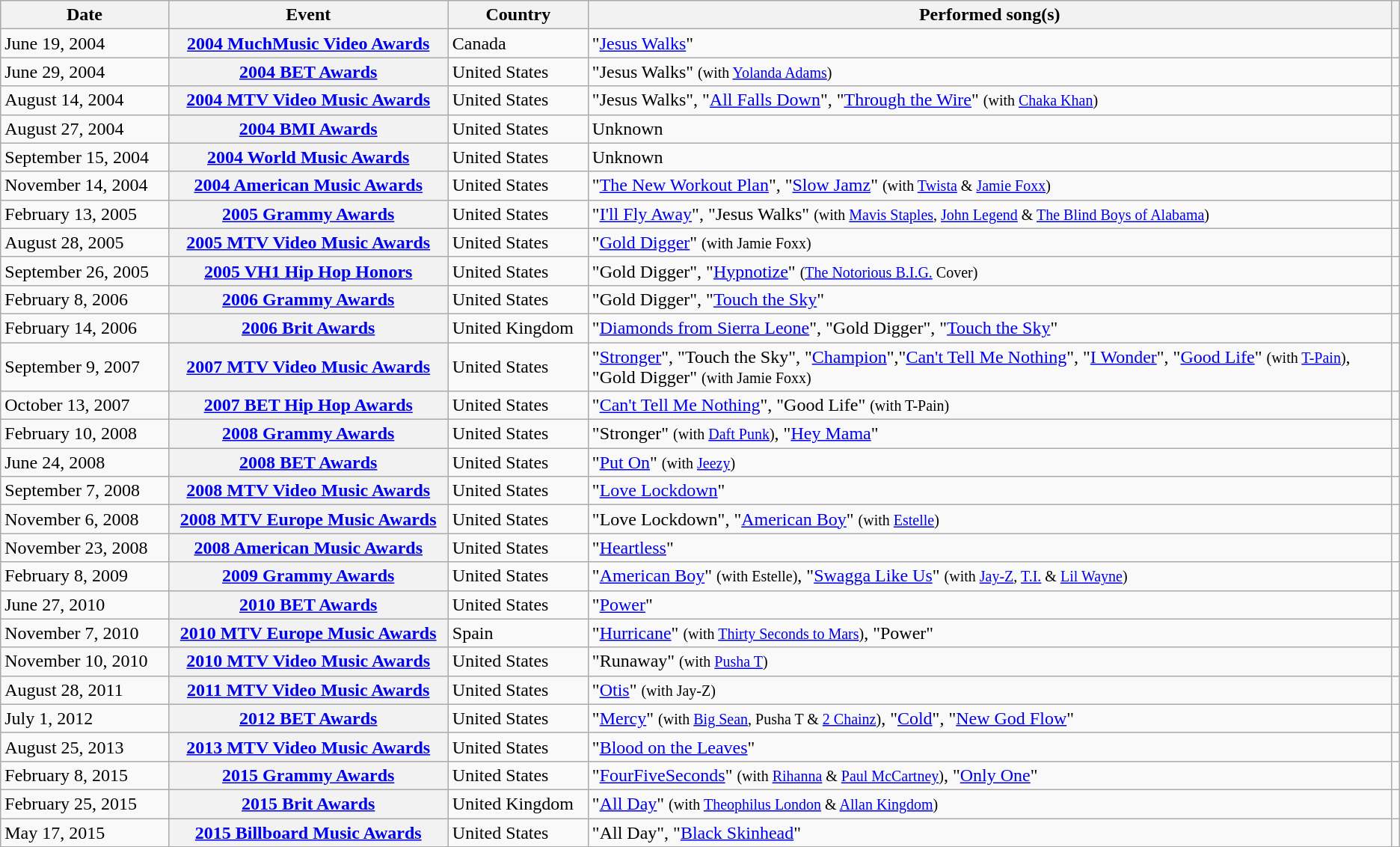<table class="wikitable sortable plainrowheaders">
<tr>
<th style="width:12%;">Date</th>
<th style="width:20%;">Event</th>
<th style="width:10%;">Country</th>
<th>Performed song(s)</th>
<th scope="col" class="unsortable"></th>
</tr>
<tr>
<td>June 19, 2004</td>
<th scope="row"><a href='#'>2004 MuchMusic Video Awards</a></th>
<td>Canada</td>
<td>"<a href='#'>Jesus Walks</a>"</td>
<td style="text-align:center;"></td>
</tr>
<tr>
<td>June 29, 2004</td>
<th scope="row"><a href='#'>2004 BET Awards</a></th>
<td>United States</td>
<td>"Jesus Walks" <small>(with <a href='#'>Yolanda Adams</a>)</small></td>
<td style="text-align:center;"></td>
</tr>
<tr>
<td>August 14, 2004</td>
<th scope="row"><a href='#'>2004 MTV Video Music Awards</a></th>
<td>United States</td>
<td>"Jesus Walks", "<a href='#'>All Falls Down</a>", "<a href='#'>Through the Wire</a>" <small>(with <a href='#'>Chaka Khan</a>)</small></td>
<td style="text-align:center;"></td>
</tr>
<tr>
<td>August 27, 2004</td>
<th scope="row"><a href='#'>2004 BMI Awards</a></th>
<td>United States</td>
<td>Unknown</td>
<td style="text-align:center;"></td>
</tr>
<tr>
<td>September 15, 2004</td>
<th scope="row"><a href='#'>2004 World Music Awards</a></th>
<td>United States</td>
<td>Unknown</td>
<td style="text-align:center;"></td>
</tr>
<tr>
<td>November 14, 2004</td>
<th scope="row"><a href='#'>2004 American Music Awards</a></th>
<td>United States</td>
<td>"<a href='#'>The New Workout Plan</a>", "<a href='#'>Slow Jamz</a>" <small>(with <a href='#'>Twista</a> & <a href='#'>Jamie Foxx</a>)</small></td>
<td style="text-align:center;"></td>
</tr>
<tr>
<td>February 13, 2005</td>
<th scope="row"><a href='#'>2005 Grammy Awards</a></th>
<td>United States</td>
<td>"<a href='#'>I'll Fly Away</a>", "Jesus Walks" <small>(with <a href='#'>Mavis Staples</a>, <a href='#'>John Legend</a> & <a href='#'>The Blind Boys of Alabama</a>)</small></td>
<td style="text-align:center;"></td>
</tr>
<tr>
<td>August 28, 2005</td>
<th scope="row"><a href='#'>2005 MTV Video Music Awards</a></th>
<td>United States</td>
<td>"<a href='#'>Gold Digger</a>" <small>(with Jamie Foxx)</small></td>
<td style="text-align:center;"></td>
</tr>
<tr>
<td>September 26, 2005</td>
<th scope="row"><a href='#'>2005 VH1 Hip Hop Honors</a></th>
<td>United States</td>
<td>"Gold Digger", "<a href='#'>Hypnotize</a>" <small>(<a href='#'>The Notorious B.I.G.</a> Cover)</small></td>
<td style="text-align:center;"></td>
</tr>
<tr>
<td>February 8, 2006</td>
<th scope="row"><a href='#'>2006 Grammy Awards</a></th>
<td>United States</td>
<td>"Gold Digger", "<a href='#'>Touch the Sky</a>"</td>
<td style="text-align:center;"></td>
</tr>
<tr>
<td>February 14, 2006</td>
<th scope="row"><a href='#'>2006 Brit Awards</a></th>
<td>United Kingdom</td>
<td>"<a href='#'>Diamonds from Sierra Leone</a>", "Gold Digger", "<a href='#'>Touch the Sky</a>"</td>
<td style="text-align:center;"></td>
</tr>
<tr>
<td>September 9, 2007</td>
<th scope="row"><a href='#'>2007 MTV Video Music Awards</a></th>
<td>United States</td>
<td>"<a href='#'>Stronger</a>", "Touch the Sky", "<a href='#'>Champion</a>","<a href='#'>Can't Tell Me Nothing</a>", "<a href='#'>I Wonder</a>", "<a href='#'>Good Life</a>" <small>(with <a href='#'>T-Pain</a>)</small>, "Gold Digger" <small>(with Jamie Foxx)</small></td>
<td style="text-align:center;"></td>
</tr>
<tr>
<td>October 13, 2007</td>
<th scope="row"><a href='#'>2007 BET Hip Hop Awards</a></th>
<td>United States</td>
<td>"<a href='#'>Can't Tell Me Nothing</a>", "Good Life" <small>(with T-Pain)</small></td>
<td style="text-align:center;"></td>
</tr>
<tr>
<td>February 10, 2008</td>
<th scope="row"><a href='#'>2008 Grammy Awards</a></th>
<td>United States</td>
<td>"Stronger" <small>(with <a href='#'>Daft Punk</a>)</small>, "<a href='#'>Hey Mama</a>"</td>
<td style="text-align:center;"></td>
</tr>
<tr>
<td>June 24, 2008</td>
<th scope="row"><a href='#'>2008 BET Awards</a></th>
<td>United States</td>
<td>"<a href='#'>Put On</a>" <small>(with <a href='#'>Jeezy</a>)</small></td>
<td style="text-align:center;"></td>
</tr>
<tr>
<td>September 7, 2008</td>
<th scope="row"><a href='#'>2008 MTV Video Music Awards</a></th>
<td>United States</td>
<td>"<a href='#'>Love Lockdown</a>"</td>
<td style="text-align:center;"></td>
</tr>
<tr>
<td>November 6, 2008</td>
<th scope="row"><a href='#'>2008 MTV Europe Music Awards</a></th>
<td>United States</td>
<td>"Love Lockdown", "<a href='#'>American Boy</a>" <small>(with <a href='#'>Estelle</a>)</small></td>
<td style="text-align:center;"></td>
</tr>
<tr>
<td>November 23, 2008</td>
<th scope="row"><a href='#'>2008 American Music Awards</a></th>
<td>United States</td>
<td>"<a href='#'>Heartless</a>"</td>
<td style="text-align:center;"></td>
</tr>
<tr>
<td>February 8, 2009</td>
<th scope="row"><a href='#'>2009 Grammy Awards</a></th>
<td>United States</td>
<td>"<a href='#'>American Boy</a>" <small>(with Estelle)</small>, "<a href='#'>Swagga Like Us</a>" <small>(with <a href='#'>Jay-Z</a>, <a href='#'>T.I.</a> & <a href='#'>Lil Wayne</a>)</small></td>
<td style="text-align:center;"></td>
</tr>
<tr>
<td>June 27, 2010</td>
<th scope="row"><a href='#'>2010 BET Awards</a></th>
<td>United States</td>
<td>"<a href='#'>Power</a>"</td>
<td style="text-align:center;"></td>
</tr>
<tr>
<td>November 7, 2010</td>
<th scope="row"><a href='#'>2010 MTV Europe Music Awards</a></th>
<td>Spain</td>
<td>"<a href='#'>Hurricane</a>" <small>(with <a href='#'>Thirty Seconds to Mars</a>)</small>, "Power"</td>
<td style="text-align:center;"></td>
</tr>
<tr>
<td>November 10, 2010</td>
<th scope="row"><a href='#'>2010 MTV Video Music Awards</a></th>
<td>United States</td>
<td>"Runaway" <small>(with <a href='#'>Pusha T</a>)</small></td>
<td style="text-align:center;"></td>
</tr>
<tr>
<td>August 28, 2011</td>
<th scope="row"><a href='#'>2011 MTV Video Music Awards</a></th>
<td>United States</td>
<td>"<a href='#'>Otis</a>" <small>(with Jay-Z)</small></td>
<td style="text-align:center;"></td>
</tr>
<tr>
<td>July 1, 2012</td>
<th scope="row"><a href='#'>2012 BET Awards</a></th>
<td>United States</td>
<td>"<a href='#'>Mercy</a>" <small>(with <a href='#'>Big Sean</a>, Pusha T & <a href='#'>2 Chainz</a>)</small>, "<a href='#'>Cold</a>", "<a href='#'>New God Flow</a>"</td>
<td style="text-align:center;"></td>
</tr>
<tr>
<td>August 25, 2013</td>
<th scope="row"><a href='#'>2013 MTV Video Music Awards</a></th>
<td>United States</td>
<td>"<a href='#'>Blood on the Leaves</a>"</td>
<td style="text-align:center;"></td>
</tr>
<tr>
<td>February 8, 2015</td>
<th scope="row"><a href='#'>2015 Grammy Awards</a></th>
<td>United States</td>
<td>"<a href='#'>FourFiveSeconds</a>" <small>(with <a href='#'>Rihanna</a> & <a href='#'>Paul McCartney</a>)</small>, "<a href='#'>Only One</a>"</td>
<td style="text-align:center;"></td>
</tr>
<tr>
<td>February 25, 2015</td>
<th scope="row"><a href='#'>2015 Brit Awards</a></th>
<td>United Kingdom</td>
<td>"<a href='#'>All Day</a>" <small>(with <a href='#'>Theophilus London</a> & <a href='#'>Allan Kingdom</a>)</small></td>
<td style="text-align:center;"></td>
</tr>
<tr>
<td>May 17, 2015</td>
<th scope="row"><a href='#'>2015 Billboard Music Awards</a></th>
<td>United States</td>
<td>"All Day", "<a href='#'>Black Skinhead</a>"</td>
<td style="text-align:center;"></td>
</tr>
</table>
